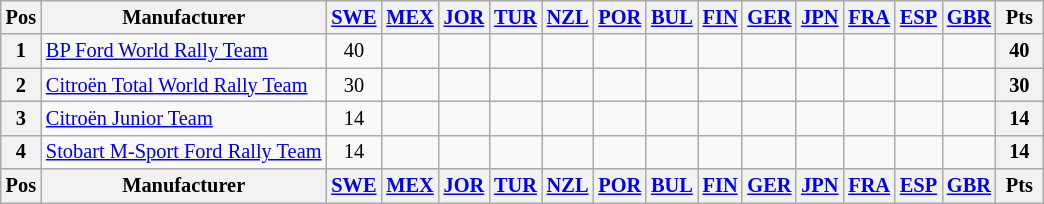<table class="wikitable" style="text-align:center; font-size:85%;">
<tr valign="top">
<th valign="middle">Pos</th>
<th valign="middle">Manufacturer</th>
<th><a href='#'>SWE</a><br></th>
<th><a href='#'>MEX</a><br></th>
<th><a href='#'>JOR</a><br></th>
<th><a href='#'>TUR</a><br></th>
<th><a href='#'>NZL</a><br></th>
<th><a href='#'>POR</a><br></th>
<th><a href='#'>BUL</a><br></th>
<th><a href='#'>FIN</a><br></th>
<th><a href='#'>GER</a><br></th>
<th><a href='#'>JPN</a><br></th>
<th><a href='#'>FRA</a><br></th>
<th><a href='#'>ESP</a><br></th>
<th><a href='#'>GBR</a><br></th>
<th valign="middle"> Pts </th>
</tr>
<tr>
<th>1</th>
<td align="left"> <a href='#'>BP Ford World Rally Team</a></td>
<td>40</td>
<td></td>
<td></td>
<td></td>
<td></td>
<td></td>
<td></td>
<td></td>
<td></td>
<td></td>
<td></td>
<td></td>
<td></td>
<th><strong>40</strong></th>
</tr>
<tr>
<th>2</th>
<td align="left"> <a href='#'>Citroën Total World Rally Team</a></td>
<td>30</td>
<td></td>
<td></td>
<td></td>
<td></td>
<td></td>
<td></td>
<td></td>
<td></td>
<td></td>
<td></td>
<td></td>
<td></td>
<th><strong>30</strong></th>
</tr>
<tr>
<th>3</th>
<td align="left"> <a href='#'>Citroën Junior Team</a></td>
<td>14</td>
<td></td>
<td></td>
<td></td>
<td></td>
<td></td>
<td></td>
<td></td>
<td></td>
<td></td>
<td></td>
<td></td>
<td></td>
<th><strong>14</strong></th>
</tr>
<tr>
<th>4</th>
<td align="left"> <a href='#'>Stobart M-Sport Ford Rally Team</a></td>
<td>14</td>
<td></td>
<td></td>
<td></td>
<td></td>
<td></td>
<td></td>
<td></td>
<td></td>
<td></td>
<td></td>
<td></td>
<td></td>
<th><strong>14</strong><br></th>
</tr>
<tr valign="top">
<th valign="middle">Pos</th>
<th valign="middle">Manufacturer</th>
<th><a href='#'>SWE</a><br></th>
<th><a href='#'>MEX</a><br></th>
<th><a href='#'>JOR</a><br></th>
<th><a href='#'>TUR</a><br></th>
<th><a href='#'>NZL</a><br></th>
<th><a href='#'>POR</a><br></th>
<th><a href='#'>BUL</a><br></th>
<th><a href='#'>FIN</a><br></th>
<th><a href='#'>GER</a><br></th>
<th><a href='#'>JPN</a><br></th>
<th><a href='#'>FRA</a><br></th>
<th><a href='#'>ESP</a><br></th>
<th><a href='#'>GBR</a><br></th>
<th valign="middle">Pts</th>
</tr>
</table>
